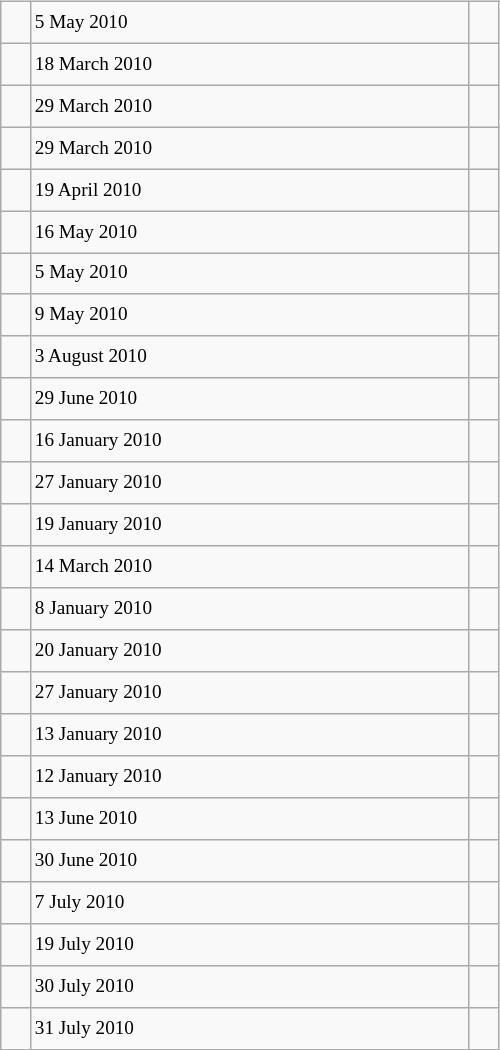<table class="wikitable" style="font-size: 80%; float: left; width: 26em; margin-right: 1em; height: 700px">
<tr>
<td></td>
<td>5 May 2010</td>
<td></td>
</tr>
<tr>
<td></td>
<td>18 March 2010</td>
<td></td>
</tr>
<tr>
<td></td>
<td>29 March 2010</td>
<td></td>
</tr>
<tr>
<td></td>
<td>29 March 2010</td>
<td></td>
</tr>
<tr>
<td></td>
<td>19 April 2010</td>
<td></td>
</tr>
<tr>
<td></td>
<td>16 May 2010</td>
<td></td>
</tr>
<tr>
<td></td>
<td>5 May 2010</td>
<td></td>
</tr>
<tr>
<td></td>
<td>9 May 2010</td>
<td></td>
</tr>
<tr>
<td></td>
<td>3 August 2010</td>
<td></td>
</tr>
<tr>
<td></td>
<td>29 June 2010</td>
<td></td>
</tr>
<tr>
<td></td>
<td>16 January 2010</td>
<td></td>
</tr>
<tr>
<td></td>
<td>27 January 2010</td>
<td></td>
</tr>
<tr>
<td></td>
<td>19 January 2010</td>
<td></td>
</tr>
<tr>
<td></td>
<td>14 March 2010</td>
<td></td>
</tr>
<tr>
<td></td>
<td>8 January 2010</td>
<td></td>
</tr>
<tr>
<td></td>
<td>20 January 2010</td>
<td></td>
</tr>
<tr>
<td></td>
<td>27 January 2010</td>
<td></td>
</tr>
<tr>
<td></td>
<td>13 January 2010</td>
<td></td>
</tr>
<tr>
<td></td>
<td>12 January 2010</td>
<td></td>
</tr>
<tr>
<td></td>
<td>13 June 2010</td>
<td></td>
</tr>
<tr>
<td></td>
<td>30 June 2010</td>
<td></td>
</tr>
<tr>
<td></td>
<td>7 July 2010</td>
<td></td>
</tr>
<tr>
<td></td>
<td>19 July 2010</td>
<td></td>
</tr>
<tr>
<td></td>
<td>30 July 2010</td>
<td></td>
</tr>
<tr>
<td></td>
<td>31 July 2010</td>
<td></td>
</tr>
</table>
